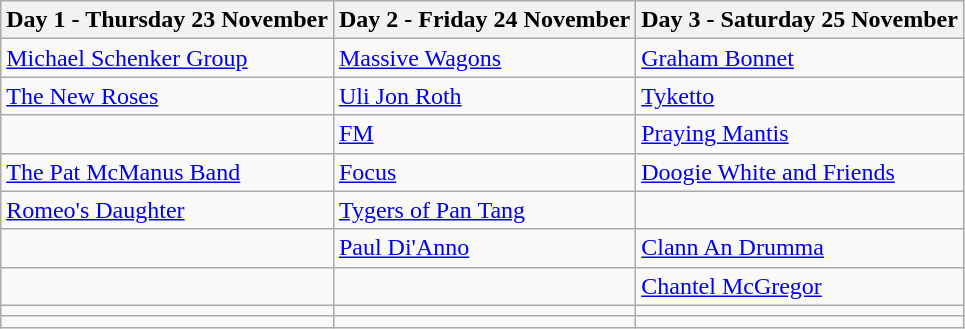<table class="wikitable">
<tr>
<th>Day 1 - Thursday 23 November</th>
<th>Day 2 - Friday 24 November</th>
<th>Day 3 - Saturday 25 November</th>
</tr>
<tr>
<td><a href='#'>Michael Schenker Group</a></td>
<td><a href='#'>Massive Wagons</a></td>
<td><a href='#'>Graham Bonnet</a></td>
</tr>
<tr>
<td><a href='#'>The New Roses</a></td>
<td><a href='#'>Uli Jon Roth</a></td>
<td><a href='#'>Tyketto</a></td>
</tr>
<tr>
<td></td>
<td><a href='#'>FM</a></td>
<td><a href='#'>Praying Mantis</a></td>
</tr>
<tr>
<td><a href='#'>The Pat McManus Band</a></td>
<td><a href='#'>Focus</a></td>
<td><a href='#'>Doogie White and Friends</a></td>
</tr>
<tr>
<td><a href='#'>Romeo's Daughter</a></td>
<td><a href='#'>Tygers of Pan Tang</a></td>
<td></td>
</tr>
<tr>
<td></td>
<td><a href='#'>Paul Di'Anno</a></td>
<td><a href='#'>Clann An Drumma</a></td>
</tr>
<tr>
<td></td>
<td></td>
<td><a href='#'>Chantel McGregor</a></td>
</tr>
<tr>
<td></td>
<td></td>
<td></td>
</tr>
<tr>
<td></td>
<td></td>
<td></td>
</tr>
</table>
